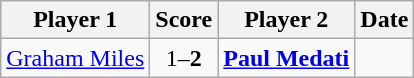<table class="wikitable" style="text-align: center">
<tr>
<th>Player 1</th>
<th>Score</th>
<th>Player 2</th>
<th>Date</th>
</tr>
<tr>
<td> <a href='#'>Graham Miles</a></td>
<td>1–<strong>2</strong></td>
<td> <strong><a href='#'>Paul Medati</a></strong></td>
<td></td>
</tr>
</table>
